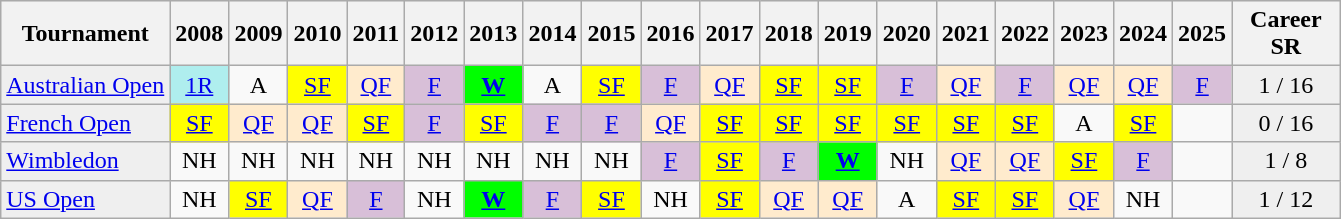<table class="wikitable" style="text-align:center;font-size:100%">
<tr style="background:#efefef;">
<th>Tournament</th>
<th>2008</th>
<th>2009</th>
<th>2010</th>
<th>2011</th>
<th>2012</th>
<th>2013</th>
<th>2014</th>
<th>2015</th>
<th>2016</th>
<th>2017</th>
<th>2018</th>
<th>2019</th>
<th>2020</th>
<th>2021</th>
<th>2022</th>
<th>2023</th>
<th>2024</th>
<th>2025</th>
<th style="width:65px;">Career SR</th>
</tr>
<tr>
<td style="background:#efefef; text-align:left;"><a href='#'>Australian Open</a></td>
<td style="text-align:center; background:#afeeee;"><a href='#'>1R</a></td>
<td style="text-align:center;">A</td>
<td style="text-align:center; background:yellow;"><a href='#'>SF</a></td>
<td style="text-align:center; background:#ffebcd;"><a href='#'>QF</a></td>
<td style="text-align:center; background:thistle;"><a href='#'>F</a></td>
<td style="text-align:center; background:lime;"><strong><a href='#'>W</a></strong></td>
<td style="text-align:center;">A</td>
<td style="text-align:center; background:yellow;"><a href='#'>SF</a></td>
<td style="text-align:center; background:thistle;"><a href='#'>F</a></td>
<td style="text-align:center; background:#ffebcd;"><a href='#'>QF</a></td>
<td style="text-align:center; background:yellow;"><a href='#'>SF</a></td>
<td style="text-align:center; background:yellow;"><a href='#'>SF</a></td>
<td style="text-align:center; background:thistle;"><a href='#'>F</a></td>
<td style="text-align:center; background:#ffebcd;"><a href='#'>QF</a></td>
<td style="text-align:center; background:thistle;"><a href='#'>F</a></td>
<td style="text-align:center; background:#ffebcd;"><a href='#'>QF</a></td>
<td style="text-align:center; background:#ffebcd;"><a href='#'>QF</a></td>
<td style="text-align:center; background:thistle;"><a href='#'>F</a></td>
<td style="text-align:center; background:#efefef;">1 / 16</td>
</tr>
<tr>
<td style="background:#efefef; text-align:left;"><a href='#'>French Open</a></td>
<td style="text-align:center; background:yellow;"><a href='#'>SF</a></td>
<td style="text-align:center; background:#ffebcd;"><a href='#'>QF</a></td>
<td style="text-align:center; background:#ffebcd;"><a href='#'>QF</a></td>
<td style="text-align:center; background:yellow;"><a href='#'>SF</a></td>
<td style="text-align:center; background:thistle;"><a href='#'>F</a></td>
<td style="text-align:center; background:yellow;"><a href='#'>SF</a></td>
<td style="text-align:center; background:thistle;"><a href='#'>F</a></td>
<td style="text-align:center; background:thistle;"><a href='#'>F</a></td>
<td style="text-align:center; background:#ffebcd;"><a href='#'>QF</a></td>
<td style="text-align:center; background:yellow;"><a href='#'>SF</a></td>
<td style="text-align:center; background:yellow;"><a href='#'>SF</a></td>
<td style="text-align:center; background:yellow;"><a href='#'>SF</a></td>
<td style="text-align:center; background:yellow;"><a href='#'>SF</a></td>
<td style="text-align:center; background:yellow;"><a href='#'>SF</a></td>
<td style="text-align:center; background:yellow;"><a href='#'>SF</a></td>
<td>A</td>
<td style="text-align:center; background:yellow;"><a href='#'>SF</a></td>
<td></td>
<td style="text-align:center; background:#efefef;">0 / 16</td>
</tr>
<tr>
<td style="background:#efefef; text-align:left;"><a href='#'>Wimbledon</a></td>
<td style="text-align:center;">NH</td>
<td style="text-align:center;">NH</td>
<td style="text-align:center;">NH</td>
<td style="text-align:center;">NH</td>
<td style="text-align:center;">NH</td>
<td style="text-align:center;">NH</td>
<td style="text-align:center;">NH</td>
<td style="text-align:center;">NH</td>
<td style="text-align:center; background:thistle;"><a href='#'>F</a></td>
<td style="text-align:center; background:yellow;"><a href='#'>SF</a></td>
<td style="text-align:center; background:thistle;"><a href='#'>F</a></td>
<td style="text-align:center; background:lime;"><strong><a href='#'>W</a></strong></td>
<td style="text-align:center;">NH</td>
<td style="text-align:center; background:#ffebcd;"><a href='#'>QF</a></td>
<td style="text-align:center; background:#ffebcd;"><a href='#'>QF</a></td>
<td style="text-align:center; background:yellow;"><a href='#'>SF</a></td>
<td style="text-align:center; background:thistle;"><a href='#'>F</a></td>
<td></td>
<td style="text-align:center; background:#efefef;">1 / 8</td>
</tr>
<tr>
<td style="background:#efefef; text-align:left;"><a href='#'>US Open</a></td>
<td style="text-align:center;">NH</td>
<td style="text-align:center; background:yellow;"><a href='#'>SF</a></td>
<td style="text-align:center; background:#ffebcd;"><a href='#'>QF</a></td>
<td style="text-align:center; background:thistle;"><a href='#'>F</a></td>
<td style="text-align:center;">NH</td>
<td style="text-align:center; background:lime;"><strong><a href='#'>W</a></strong></td>
<td style="text-align:center; background:thistle;"><a href='#'>F</a></td>
<td style="text-align:center; background:yellow;"><a href='#'>SF</a></td>
<td style="text-align:center;">NH</td>
<td style="text-align:center; background:yellow;"><a href='#'>SF</a></td>
<td style="text-align:center; background:#ffebcd;"><a href='#'>QF</a></td>
<td style="text-align:center; background:#ffebcd;"><a href='#'>QF</a></td>
<td style="text-align:center;">A</td>
<td style="text-align:center; background:yellow;"><a href='#'>SF</a></td>
<td style="text-align:center; background:yellow;"><a href='#'>SF</a></td>
<td style="text-align:center; background:#ffebcd;"><a href='#'>QF</a></td>
<td>NH</td>
<td></td>
<td style="text-align:center; background:#efefef;">1 / 12</td>
</tr>
</table>
